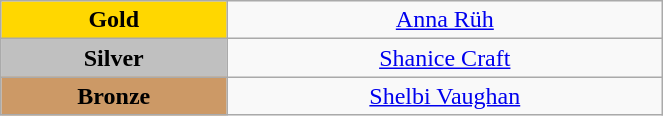<table class="wikitable" style=" text-align:center; " width="35%">
<tr>
<td style="background:gold"><strong>Gold</strong></td>
<td><a href='#'>Anna Rüh</a><br><small></small></td>
</tr>
<tr>
<td style="background:silver"><strong>Silver</strong></td>
<td><a href='#'>Shanice Craft</a><br><small></small></td>
</tr>
<tr>
<td style="background:#cc9966"><strong>Bronze</strong></td>
<td><a href='#'>Shelbi Vaughan</a><br><small></small></td>
</tr>
</table>
